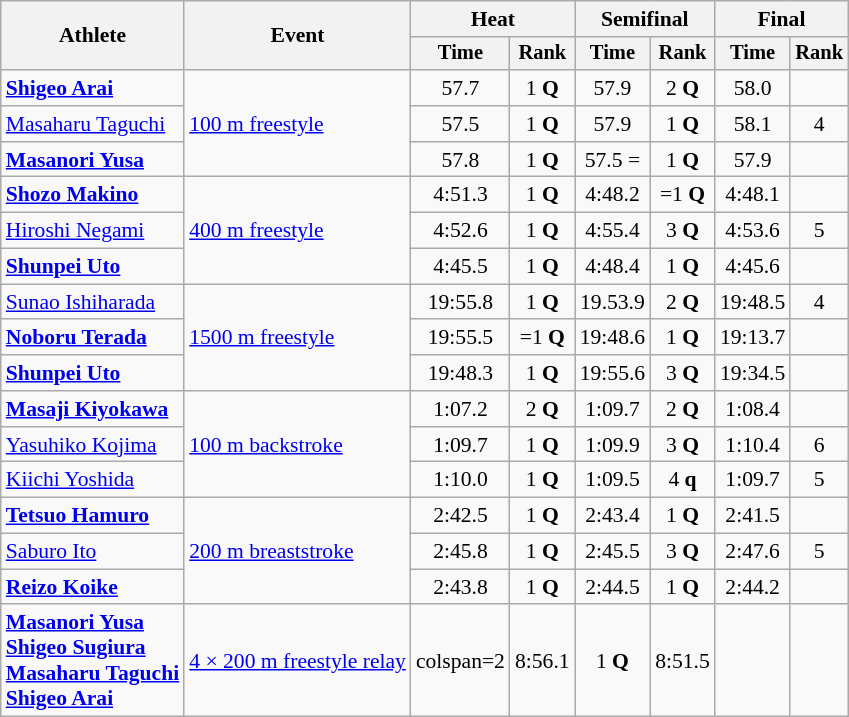<table class=wikitable style="font-size:90%;">
<tr>
<th rowspan=2>Athlete</th>
<th rowspan=2>Event</th>
<th colspan=2>Heat</th>
<th colspan=2>Semifinal</th>
<th colspan=2>Final</th>
</tr>
<tr style="font-size:95%">
<th>Time</th>
<th>Rank</th>
<th>Time</th>
<th>Rank</th>
<th>Time</th>
<th>Rank</th>
</tr>
<tr align=center>
<td align=left><strong><a href='#'>Shigeo Arai</a></strong></td>
<td rowspan=3 align=left><a href='#'>100 m freestyle</a></td>
<td>57.7</td>
<td>1 <strong>Q</strong></td>
<td>57.9</td>
<td>2 <strong>Q</strong></td>
<td>58.0</td>
<td></td>
</tr>
<tr align=center>
<td align=left><a href='#'>Masaharu Taguchi</a></td>
<td>57.5 </td>
<td>1 <strong>Q</strong></td>
<td>57.9</td>
<td>1 <strong>Q</strong></td>
<td>58.1</td>
<td>4</td>
</tr>
<tr align=center>
<td align=left><strong><a href='#'>Masanori Yusa</a></strong></td>
<td>57.8</td>
<td>1 <strong>Q</strong></td>
<td>57.5 =</td>
<td>1 <strong>Q</strong></td>
<td>57.9</td>
<td></td>
</tr>
<tr align=center>
<td align=left><strong><a href='#'>Shozo Makino</a></strong></td>
<td rowspan=3 align=left><a href='#'>400 m freestyle</a></td>
<td>4:51.3</td>
<td>1 <strong>Q</strong></td>
<td>4:48.2</td>
<td>=1 <strong>Q</strong></td>
<td>4:48.1</td>
<td></td>
</tr>
<tr align=center>
<td align=left><a href='#'>Hiroshi Negami</a></td>
<td>4:52.6</td>
<td>1 <strong>Q</strong></td>
<td>4:55.4</td>
<td>3 <strong>Q</strong></td>
<td>4:53.6</td>
<td>5</td>
</tr>
<tr align=center>
<td align=left><strong><a href='#'>Shunpei Uto</a></strong></td>
<td>4:45.5 </td>
<td>1 <strong>Q</strong></td>
<td>4:48.4</td>
<td>1 <strong>Q</strong></td>
<td>4:45.6</td>
<td></td>
</tr>
<tr align=center>
<td align=left><a href='#'>Sunao Ishiharada</a></td>
<td rowspan=3 align=left><a href='#'>1500 m freestyle</a></td>
<td>19:55.8</td>
<td>1 <strong>Q</strong></td>
<td>19.53.9</td>
<td>2 <strong>Q</strong></td>
<td>19:48.5</td>
<td>4</td>
</tr>
<tr align=center>
<td align=left><strong><a href='#'>Noboru Terada</a></strong></td>
<td>19:55.5</td>
<td>=1 <strong>Q</strong></td>
<td>19:48.6</td>
<td>1 <strong>Q</strong></td>
<td>19:13.7</td>
<td></td>
</tr>
<tr align=center>
<td align=left><strong><a href='#'>Shunpei Uto</a></strong></td>
<td>19:48.3</td>
<td>1 <strong>Q</strong></td>
<td>19:55.6</td>
<td>3 <strong>Q</strong></td>
<td>19:34.5</td>
<td></td>
</tr>
<tr align=center>
<td align=left><strong><a href='#'>Masaji Kiyokawa</a></strong></td>
<td rowspan=3 align=left><a href='#'>100 m backstroke</a></td>
<td>1:07.2</td>
<td>2 <strong>Q</strong></td>
<td>1:09.7</td>
<td>2 <strong>Q</strong></td>
<td>1:08.4</td>
<td></td>
</tr>
<tr align=center>
<td align=left><a href='#'>Yasuhiko Kojima</a></td>
<td>1:09.7</td>
<td>1 <strong>Q</strong></td>
<td>1:09.9</td>
<td>3 <strong>Q</strong></td>
<td>1:10.4</td>
<td>6</td>
</tr>
<tr align=center>
<td align=left><a href='#'>Kiichi Yoshida</a></td>
<td>1:10.0</td>
<td>1 <strong>Q</strong></td>
<td>1:09.5</td>
<td>4 <strong>q</strong></td>
<td>1:09.7</td>
<td>5</td>
</tr>
<tr align=center>
<td align=left><strong><a href='#'>Tetsuo Hamuro</a></strong></td>
<td rowspan=3 align=left><a href='#'>200 m breaststroke</a></td>
<td>2:42.5 </td>
<td>1 <strong>Q</strong></td>
<td>2:43.4</td>
<td>1 <strong>Q</strong></td>
<td>2:41.5</td>
<td></td>
</tr>
<tr align=center>
<td align=left><a href='#'>Saburo Ito</a></td>
<td>2:45.8</td>
<td>1 <strong>Q</strong></td>
<td>2:45.5</td>
<td>3 <strong>Q</strong></td>
<td>2:47.6</td>
<td>5</td>
</tr>
<tr align=center>
<td align=left><strong><a href='#'>Reizo Koike</a></strong></td>
<td>2:43.8</td>
<td>1 <strong>Q</strong></td>
<td>2:44.5</td>
<td>1 <strong>Q</strong></td>
<td>2:44.2</td>
<td></td>
</tr>
<tr align=center>
<td align=left><strong><a href='#'>Masanori Yusa</a><br><a href='#'>Shigeo Sugiura</a><br><a href='#'>Masaharu Taguchi</a><br><a href='#'>Shigeo Arai</a></strong></td>
<td align=left><a href='#'>4 × 200 m freestyle relay</a></td>
<td>colspan=2 </td>
<td>8:56.1</td>
<td>1 <strong>Q</strong></td>
<td>8:51.5 </td>
<td></td>
</tr>
</table>
